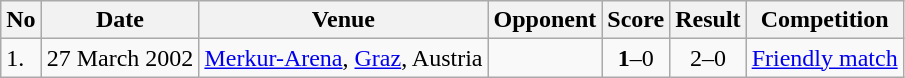<table class="wikitable" style="font-size:100%;">
<tr>
<th>No</th>
<th>Date</th>
<th>Venue</th>
<th>Opponent</th>
<th>Score</th>
<th>Result</th>
<th>Competition</th>
</tr>
<tr>
<td>1.</td>
<td>27 March 2002</td>
<td><a href='#'>Merkur-Arena</a>, <a href='#'>Graz</a>, Austria</td>
<td></td>
<td align=center><strong>1</strong>–0</td>
<td align=center>2–0</td>
<td><a href='#'> Friendly match</a></td>
</tr>
</table>
